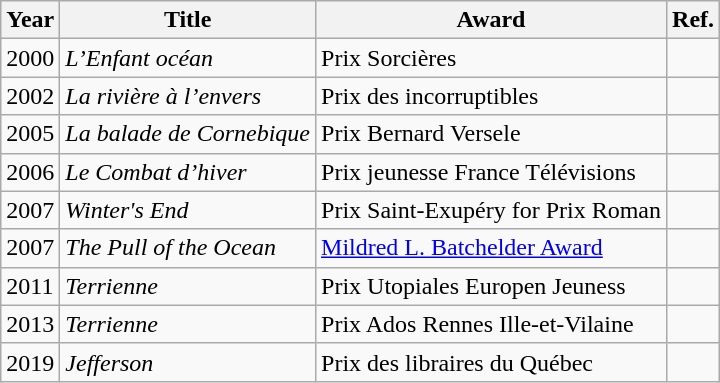<table class="wikitable sortable mw-collapsible">
<tr>
<th>Year</th>
<th>Title</th>
<th>Award</th>
<th>Ref.</th>
</tr>
<tr>
<td>2000</td>
<td><em>L’Enfant océan</em></td>
<td>Prix Sorcières</td>
<td></td>
</tr>
<tr>
<td>2002</td>
<td><em>La rivière à l’envers</em></td>
<td>Prix des incorruptibles</td>
<td></td>
</tr>
<tr>
<td>2005</td>
<td><em>La balade de Cornebique</em></td>
<td>Prix Bernard Versele</td>
<td></td>
</tr>
<tr>
<td>2006</td>
<td><em>Le Combat d’hiver</em></td>
<td>Prix jeunesse France Télévisions</td>
<td></td>
</tr>
<tr>
<td>2007</td>
<td><em>Winter's End</em></td>
<td>Prix Saint-Exupéry for Prix Roman</td>
<td></td>
</tr>
<tr>
<td>2007</td>
<td><em>The Pull of the Ocean</em></td>
<td><a href='#'>Mildred L. Batchelder Award</a></td>
<td></td>
</tr>
<tr>
<td>2011</td>
<td><em>Terrienne</em></td>
<td>Prix Utopiales Europen Jeuness</td>
<td></td>
</tr>
<tr>
<td>2013</td>
<td><em>Terrienne</em></td>
<td>Prix Ados Rennes Ille-et-Vilaine</td>
<td></td>
</tr>
<tr>
<td>2019</td>
<td><em>Jefferson</em></td>
<td>Prix des libraires du Québec</td>
<td></td>
</tr>
</table>
